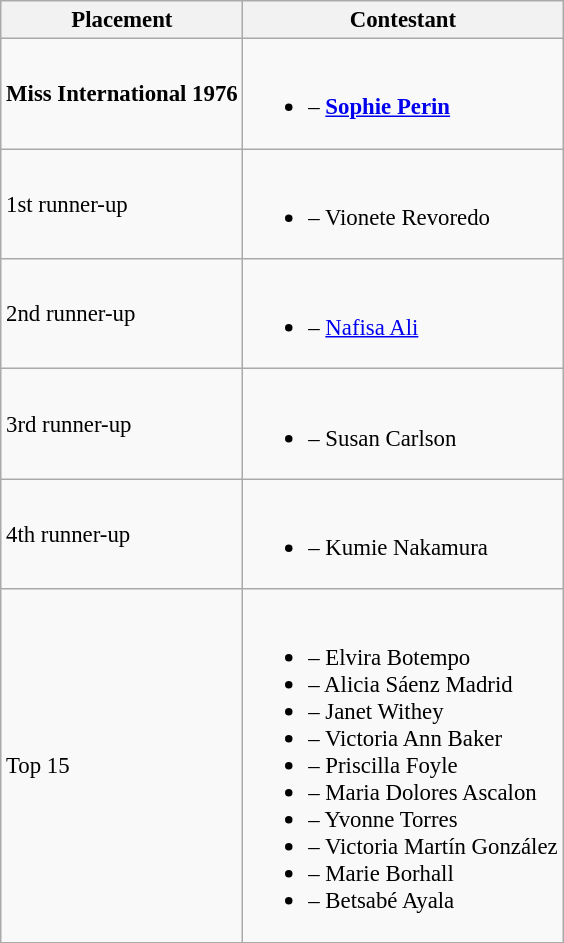<table class="wikitable sortable" style="font-size:95%;">
<tr>
<th>Placement</th>
<th>Contestant</th>
</tr>
<tr>
<td><strong>Miss International 1976</strong></td>
<td><br><ul><li><strong></strong> – <strong><a href='#'>Sophie Perin</a></strong></li></ul></td>
</tr>
<tr>
<td>1st runner-up</td>
<td><br><ul><li> – Vionete Revoredo</li></ul></td>
</tr>
<tr>
<td>2nd runner-up</td>
<td><br><ul><li> – <a href='#'>Nafisa Ali</a></li></ul></td>
</tr>
<tr>
<td>3rd runner-up</td>
<td><br><ul><li> – Susan Carlson</li></ul></td>
</tr>
<tr>
<td>4th runner-up</td>
<td><br><ul><li> – Kumie Nakamura</li></ul></td>
</tr>
<tr>
<td>Top 15</td>
<td><br><ul><li> – Elvira Botempo</li><li> – Alicia Sáenz Madrid</li><li> – Janet Withey</li><li> – Victoria Ann Baker</li><li> – Priscilla Foyle</li><li> – Maria Dolores Ascalon</li><li> – Yvonne Torres</li><li> – Victoria Martín González</li><li> – Marie Borhall</li><li> – Betsabé Ayala</li></ul></td>
</tr>
</table>
